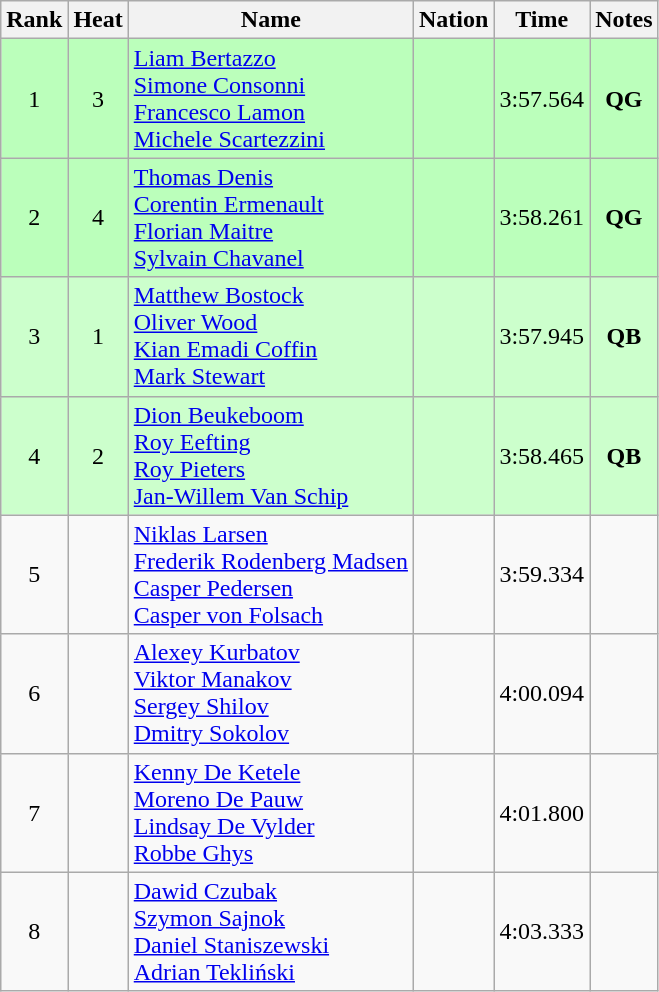<table class="wikitable sortable" style="text-align:center">
<tr>
<th>Rank</th>
<th>Heat</th>
<th>Name</th>
<th>Nation</th>
<th>Time</th>
<th>Notes</th>
</tr>
<tr bgcolor=bbffbb>
<td>1</td>
<td>3</td>
<td align=left><a href='#'>Liam Bertazzo</a><br><a href='#'>Simone Consonni</a><br><a href='#'>Francesco Lamon</a><br><a href='#'>Michele Scartezzini</a></td>
<td align=left></td>
<td>3:57.564</td>
<td><strong>QG</strong></td>
</tr>
<tr bgcolor=bbffbb>
<td>2</td>
<td>4</td>
<td align=left><a href='#'>Thomas Denis</a><br><a href='#'>Corentin Ermenault</a><br><a href='#'>Florian Maitre</a><br><a href='#'>Sylvain Chavanel</a></td>
<td align=left></td>
<td>3:58.261</td>
<td><strong>QG</strong></td>
</tr>
<tr bgcolor=ccffcc>
<td>3</td>
<td>1</td>
<td align=left><a href='#'>Matthew Bostock</a><br><a href='#'>Oliver Wood</a><br><a href='#'>Kian Emadi Coffin</a><br><a href='#'>Mark Stewart</a></td>
<td align=left></td>
<td>3:57.945</td>
<td><strong>QB</strong></td>
</tr>
<tr bgcolor=ccffcc>
<td>4</td>
<td>2</td>
<td align=left><a href='#'>Dion Beukeboom</a><br><a href='#'>Roy Eefting</a><br><a href='#'>Roy Pieters</a><br><a href='#'>Jan-Willem Van Schip</a></td>
<td align=left></td>
<td>3:58.465</td>
<td><strong>QB</strong></td>
</tr>
<tr>
<td>5</td>
<td></td>
<td align=left><a href='#'>Niklas Larsen</a><br><a href='#'>Frederik Rodenberg Madsen</a><br><a href='#'>Casper Pedersen</a><br><a href='#'>Casper von Folsach</a></td>
<td align=left></td>
<td>3:59.334</td>
<td></td>
</tr>
<tr>
<td>6</td>
<td></td>
<td align=left><a href='#'>Alexey Kurbatov</a><br><a href='#'>Viktor Manakov</a><br><a href='#'>Sergey Shilov</a><br><a href='#'>Dmitry Sokolov</a></td>
<td align=left></td>
<td>4:00.094</td>
<td></td>
</tr>
<tr>
<td>7</td>
<td></td>
<td align=left><a href='#'>Kenny De Ketele</a><br><a href='#'>Moreno De Pauw</a><br><a href='#'>Lindsay De Vylder</a><br><a href='#'>Robbe Ghys</a></td>
<td align=left></td>
<td>4:01.800</td>
<td></td>
</tr>
<tr>
<td>8</td>
<td></td>
<td align=left><a href='#'>Dawid Czubak</a><br><a href='#'>Szymon Sajnok</a><br><a href='#'>Daniel Staniszewski</a><br><a href='#'>Adrian Tekliński</a></td>
<td align=left></td>
<td>4:03.333</td>
<td></td>
</tr>
</table>
